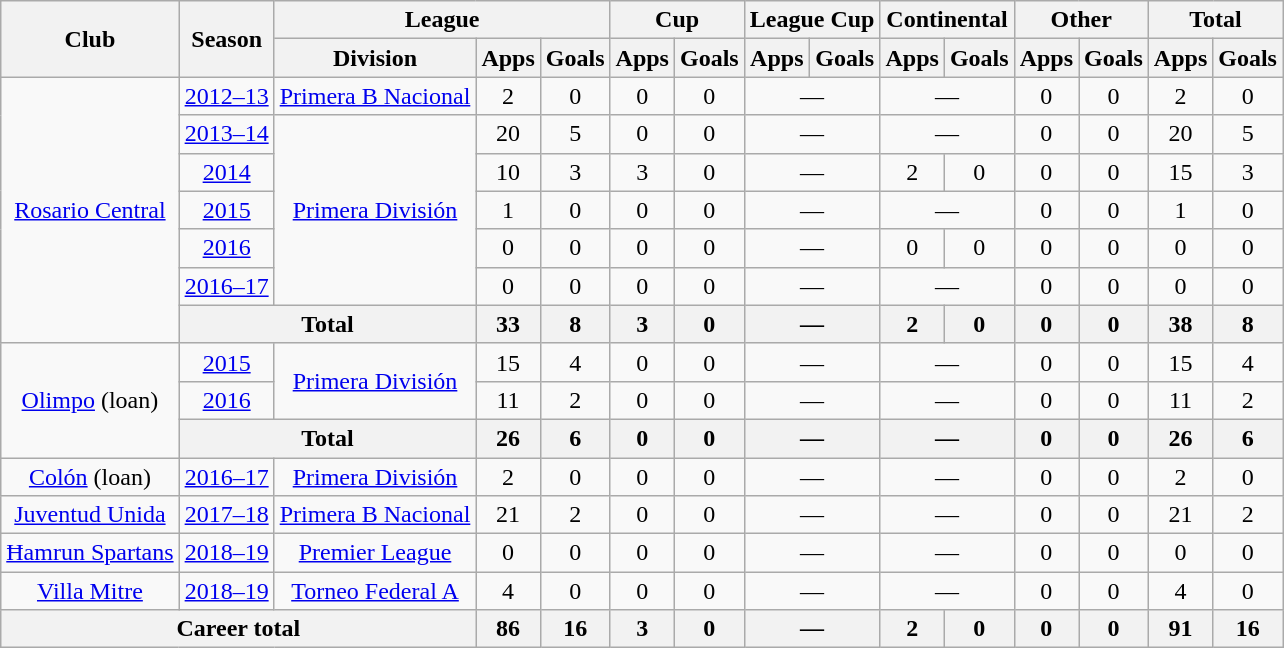<table class="wikitable" style="text-align:center">
<tr>
<th rowspan="2">Club</th>
<th rowspan="2">Season</th>
<th colspan="3">League</th>
<th colspan="2">Cup</th>
<th colspan="2">League Cup</th>
<th colspan="2">Continental</th>
<th colspan="2">Other</th>
<th colspan="2">Total</th>
</tr>
<tr>
<th>Division</th>
<th>Apps</th>
<th>Goals</th>
<th>Apps</th>
<th>Goals</th>
<th>Apps</th>
<th>Goals</th>
<th>Apps</th>
<th>Goals</th>
<th>Apps</th>
<th>Goals</th>
<th>Apps</th>
<th>Goals</th>
</tr>
<tr>
<td rowspan="7"><a href='#'>Rosario Central</a></td>
<td><a href='#'>2012–13</a></td>
<td rowspan="1"><a href='#'>Primera B Nacional</a></td>
<td>2</td>
<td>0</td>
<td>0</td>
<td>0</td>
<td colspan="2">—</td>
<td colspan="2">—</td>
<td>0</td>
<td>0</td>
<td>2</td>
<td>0</td>
</tr>
<tr>
<td><a href='#'>2013–14</a></td>
<td rowspan="5"><a href='#'>Primera División</a></td>
<td>20</td>
<td>5</td>
<td>0</td>
<td>0</td>
<td colspan="2">—</td>
<td colspan="2">—</td>
<td>0</td>
<td>0</td>
<td>20</td>
<td>5</td>
</tr>
<tr>
<td><a href='#'>2014</a></td>
<td>10</td>
<td>3</td>
<td>3</td>
<td>0</td>
<td colspan="2">—</td>
<td>2</td>
<td>0</td>
<td>0</td>
<td>0</td>
<td>15</td>
<td>3</td>
</tr>
<tr>
<td><a href='#'>2015</a></td>
<td>1</td>
<td>0</td>
<td>0</td>
<td>0</td>
<td colspan="2">—</td>
<td colspan="2">—</td>
<td>0</td>
<td>0</td>
<td>1</td>
<td>0</td>
</tr>
<tr>
<td><a href='#'>2016</a></td>
<td>0</td>
<td>0</td>
<td>0</td>
<td>0</td>
<td colspan="2">—</td>
<td>0</td>
<td>0</td>
<td>0</td>
<td>0</td>
<td>0</td>
<td>0</td>
</tr>
<tr>
<td><a href='#'>2016–17</a></td>
<td>0</td>
<td>0</td>
<td>0</td>
<td>0</td>
<td colspan="2">—</td>
<td colspan="2">—</td>
<td>0</td>
<td>0</td>
<td>0</td>
<td>0</td>
</tr>
<tr>
<th colspan="2">Total</th>
<th>33</th>
<th>8</th>
<th>3</th>
<th>0</th>
<th colspan="2">—</th>
<th>2</th>
<th>0</th>
<th>0</th>
<th>0</th>
<th>38</th>
<th>8</th>
</tr>
<tr>
<td rowspan="3"><a href='#'>Olimpo</a> (loan)</td>
<td><a href='#'>2015</a></td>
<td rowspan="2"><a href='#'>Primera División</a></td>
<td>15</td>
<td>4</td>
<td>0</td>
<td>0</td>
<td colspan="2">—</td>
<td colspan="2">—</td>
<td>0</td>
<td>0</td>
<td>15</td>
<td>4</td>
</tr>
<tr>
<td><a href='#'>2016</a></td>
<td>11</td>
<td>2</td>
<td>0</td>
<td>0</td>
<td colspan="2">—</td>
<td colspan="2">—</td>
<td>0</td>
<td>0</td>
<td>11</td>
<td>2</td>
</tr>
<tr>
<th colspan="2">Total</th>
<th>26</th>
<th>6</th>
<th>0</th>
<th>0</th>
<th colspan="2">—</th>
<th colspan="2">—</th>
<th>0</th>
<th>0</th>
<th>26</th>
<th>6</th>
</tr>
<tr>
<td rowspan="1"><a href='#'>Colón</a> (loan)</td>
<td><a href='#'>2016–17</a></td>
<td rowspan="1"><a href='#'>Primera División</a></td>
<td>2</td>
<td>0</td>
<td>0</td>
<td>0</td>
<td colspan="2">—</td>
<td colspan="2">—</td>
<td>0</td>
<td>0</td>
<td>2</td>
<td>0</td>
</tr>
<tr>
<td rowspan="1"><a href='#'>Juventud Unida</a></td>
<td><a href='#'>2017–18</a></td>
<td rowspan="1"><a href='#'>Primera B Nacional</a></td>
<td>21</td>
<td>2</td>
<td>0</td>
<td>0</td>
<td colspan="2">—</td>
<td colspan="2">—</td>
<td>0</td>
<td>0</td>
<td>21</td>
<td>2</td>
</tr>
<tr>
<td rowspan="1"><a href='#'>Ħamrun Spartans</a></td>
<td><a href='#'>2018–19</a></td>
<td rowspan="1"><a href='#'>Premier League</a></td>
<td>0</td>
<td>0</td>
<td>0</td>
<td>0</td>
<td colspan="2">—</td>
<td colspan="2">—</td>
<td>0</td>
<td>0</td>
<td>0</td>
<td>0</td>
</tr>
<tr>
<td rowspan="1"><a href='#'>Villa Mitre</a></td>
<td><a href='#'>2018–19</a></td>
<td rowspan="1"><a href='#'>Torneo Federal A</a></td>
<td>4</td>
<td>0</td>
<td>0</td>
<td>0</td>
<td colspan="2">—</td>
<td colspan="2">—</td>
<td>0</td>
<td>0</td>
<td>4</td>
<td>0</td>
</tr>
<tr>
<th colspan="3">Career total</th>
<th>86</th>
<th>16</th>
<th>3</th>
<th>0</th>
<th colspan="2">—</th>
<th>2</th>
<th>0</th>
<th>0</th>
<th>0</th>
<th>91</th>
<th>16</th>
</tr>
</table>
